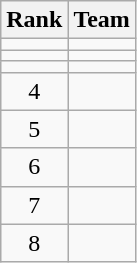<table class="wikitable" style="text-align: center">
<tr>
<th>Rank</th>
<th>Team</th>
</tr>
<tr>
<td></td>
<td align=left></td>
</tr>
<tr>
<td></td>
<td align=left></td>
</tr>
<tr>
<td></td>
<td align=left></td>
</tr>
<tr>
<td>4</td>
<td align=left></td>
</tr>
<tr>
<td>5</td>
<td align=left></td>
</tr>
<tr>
<td>6</td>
<td align=left></td>
</tr>
<tr>
<td>7</td>
<td align=left></td>
</tr>
<tr>
<td>8</td>
<td align=left></td>
</tr>
</table>
